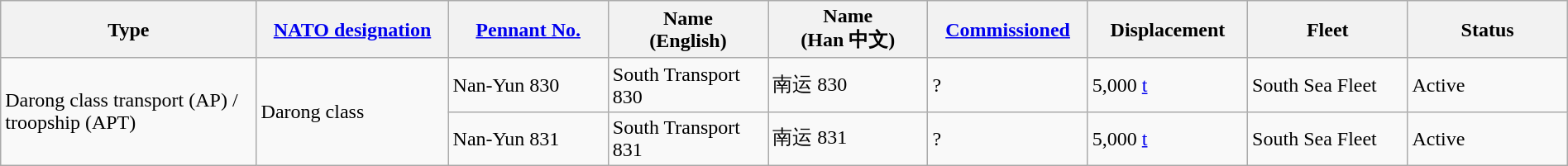<table class="wikitable sortable"  style="margin:auto; width:100%;">
<tr>
<th style="text-align:center; width:16%;">Type</th>
<th style="text-align:center; width:12%;"><a href='#'>NATO designation</a></th>
<th style="text-align:center; width:10%;"><a href='#'>Pennant No.</a></th>
<th style="text-align:center; width:10%;">Name<br>(English)</th>
<th style="text-align:center; width:10%;">Name<br>(Han 中文)</th>
<th style="text-align:center; width:10%;"><a href='#'>Commissioned</a></th>
<th style="text-align:center; width:10%;">Displacement</th>
<th style="text-align:center; width:10%;">Fleet</th>
<th style="text-align:center; width:10%;">Status</th>
</tr>
<tr>
<td rowspan="2">Darong class transport (AP) / troopship (APT)</td>
<td rowspan="2">Darong class</td>
<td>Nan-Yun 830</td>
<td>South Transport 830</td>
<td>南运 830</td>
<td>?</td>
<td>5,000 <a href='#'>t</a></td>
<td>South Sea Fleet</td>
<td><span>Active</span></td>
</tr>
<tr>
<td>Nan-Yun 831</td>
<td>South Transport 831</td>
<td>南运 831</td>
<td>?</td>
<td>5,000 <a href='#'>t</a></td>
<td>South Sea Fleet</td>
<td><span>Active</span></td>
</tr>
</table>
